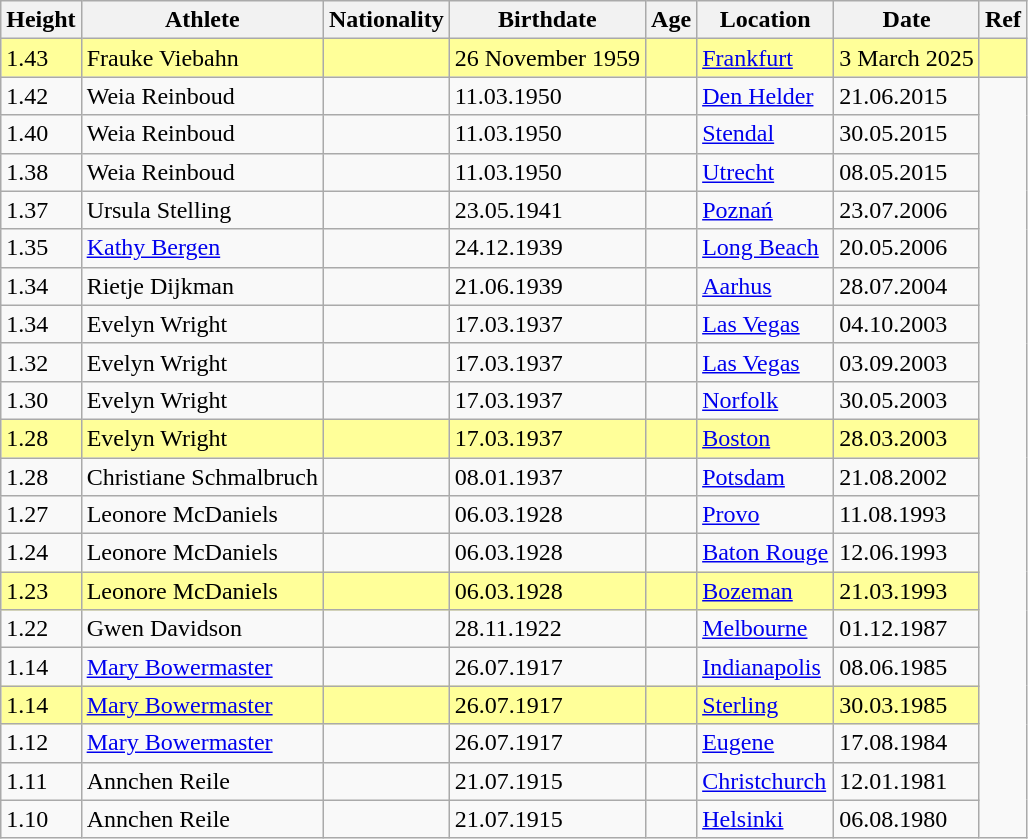<table class="wikitable">
<tr>
<th>Height</th>
<th>Athlete</th>
<th>Nationality</th>
<th>Birthdate</th>
<th>Age</th>
<th>Location</th>
<th>Date</th>
<th>Ref</th>
</tr>
<tr style="background:#ff9;">
<td>1.43 </td>
<td>Frauke Viebahn</td>
<td></td>
<td>26 November 1959</td>
<td></td>
<td><a href='#'>Frankfurt</a></td>
<td>3 March 2025</td>
<td></td>
</tr>
<tr>
<td>1.42</td>
<td>Weia Reinboud</td>
<td></td>
<td>11.03.1950</td>
<td></td>
<td><a href='#'>Den Helder</a></td>
<td>21.06.2015</td>
</tr>
<tr>
<td>1.40</td>
<td>Weia Reinboud</td>
<td></td>
<td>11.03.1950</td>
<td></td>
<td><a href='#'>Stendal</a></td>
<td>30.05.2015</td>
</tr>
<tr>
<td>1.38</td>
<td>Weia Reinboud</td>
<td></td>
<td>11.03.1950</td>
<td></td>
<td><a href='#'>Utrecht</a></td>
<td>08.05.2015</td>
</tr>
<tr>
<td>1.37</td>
<td>Ursula Stelling</td>
<td></td>
<td>23.05.1941</td>
<td></td>
<td><a href='#'>Poznań</a></td>
<td>23.07.2006</td>
</tr>
<tr>
<td>1.35</td>
<td><a href='#'>Kathy Bergen</a></td>
<td></td>
<td>24.12.1939</td>
<td></td>
<td><a href='#'>Long Beach</a></td>
<td>20.05.2006</td>
</tr>
<tr>
<td>1.34</td>
<td>Rietje Dijkman</td>
<td></td>
<td>21.06.1939</td>
<td></td>
<td><a href='#'>Aarhus</a></td>
<td>28.07.2004</td>
</tr>
<tr>
<td>1.34</td>
<td>Evelyn Wright</td>
<td></td>
<td>17.03.1937</td>
<td></td>
<td><a href='#'>Las Vegas</a></td>
<td>04.10.2003</td>
</tr>
<tr>
<td>1.32</td>
<td>Evelyn Wright</td>
<td></td>
<td>17.03.1937</td>
<td></td>
<td><a href='#'>Las Vegas</a></td>
<td>03.09.2003</td>
</tr>
<tr>
<td>1.30</td>
<td>Evelyn Wright</td>
<td></td>
<td>17.03.1937</td>
<td></td>
<td><a href='#'>Norfolk</a></td>
<td>30.05.2003</td>
</tr>
<tr style="background:#ff9;">
<td>1.28 </td>
<td>Evelyn Wright</td>
<td></td>
<td>17.03.1937</td>
<td></td>
<td><a href='#'>Boston</a></td>
<td>28.03.2003</td>
</tr>
<tr>
<td>1.28</td>
<td>Christiane Schmalbruch</td>
<td></td>
<td>08.01.1937</td>
<td></td>
<td><a href='#'>Potsdam</a></td>
<td>21.08.2002</td>
</tr>
<tr>
<td>1.27 </td>
<td>Leonore McDaniels</td>
<td></td>
<td>06.03.1928</td>
<td></td>
<td><a href='#'>Provo</a></td>
<td>11.08.1993</td>
</tr>
<tr>
<td>1.24</td>
<td>Leonore McDaniels</td>
<td></td>
<td>06.03.1928</td>
<td></td>
<td><a href='#'>Baton Rouge</a></td>
<td>12.06.1993</td>
</tr>
<tr style="background:#ff9;">
<td>1.23 </td>
<td>Leonore McDaniels</td>
<td></td>
<td>06.03.1928</td>
<td></td>
<td><a href='#'>Bozeman</a></td>
<td>21.03.1993</td>
</tr>
<tr>
<td>1.22</td>
<td>Gwen Davidson</td>
<td></td>
<td>28.11.1922</td>
<td></td>
<td><a href='#'>Melbourne</a></td>
<td>01.12.1987</td>
</tr>
<tr>
<td>1.14</td>
<td><a href='#'>Mary Bowermaster</a></td>
<td></td>
<td>26.07.1917</td>
<td></td>
<td><a href='#'>Indianapolis</a></td>
<td>08.06.1985</td>
</tr>
<tr style="background:#ff9;">
<td>1.14 </td>
<td><a href='#'>Mary Bowermaster</a></td>
<td></td>
<td>26.07.1917</td>
<td></td>
<td><a href='#'>Sterling</a></td>
<td>30.03.1985</td>
</tr>
<tr>
<td>1.12</td>
<td><a href='#'>Mary Bowermaster</a></td>
<td></td>
<td>26.07.1917</td>
<td></td>
<td><a href='#'>Eugene</a></td>
<td>17.08.1984</td>
</tr>
<tr>
<td>1.11</td>
<td>Annchen Reile</td>
<td></td>
<td>21.07.1915</td>
<td></td>
<td><a href='#'>Christchurch</a></td>
<td>12.01.1981</td>
</tr>
<tr>
<td>1.10</td>
<td>Annchen Reile</td>
<td></td>
<td>21.07.1915</td>
<td></td>
<td><a href='#'>Helsinki</a></td>
<td>06.08.1980</td>
</tr>
</table>
